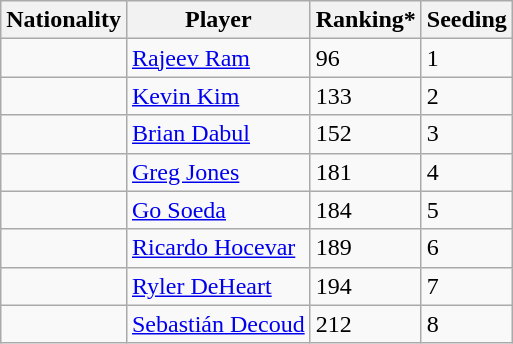<table class="wikitable">
<tr>
<th>Nationality</th>
<th>Player</th>
<th>Ranking*</th>
<th>Seeding</th>
</tr>
<tr>
<td></td>
<td><a href='#'>Rajeev Ram</a></td>
<td>96</td>
<td>1</td>
</tr>
<tr>
<td></td>
<td><a href='#'>Kevin Kim</a></td>
<td>133</td>
<td>2</td>
</tr>
<tr>
<td></td>
<td><a href='#'>Brian Dabul</a></td>
<td>152</td>
<td>3</td>
</tr>
<tr>
<td></td>
<td><a href='#'>Greg Jones</a></td>
<td>181</td>
<td>4</td>
</tr>
<tr>
<td></td>
<td><a href='#'>Go Soeda</a></td>
<td>184</td>
<td>5</td>
</tr>
<tr>
<td></td>
<td><a href='#'>Ricardo Hocevar</a></td>
<td>189</td>
<td>6</td>
</tr>
<tr>
<td></td>
<td><a href='#'>Ryler DeHeart</a></td>
<td>194</td>
<td>7</td>
</tr>
<tr>
<td></td>
<td><a href='#'>Sebastián Decoud</a></td>
<td>212</td>
<td>8</td>
</tr>
</table>
